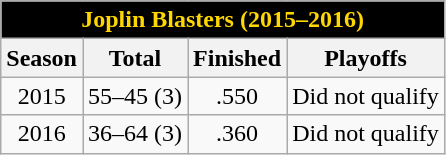<table class="wikitable" style="text-align:center">
<tr>
<th colspan="6" style="background:#000000;color:gold">Joplin Blasters (2015–2016)</th>
</tr>
<tr>
<th>Season</th>
<th>Total</th>
<th>Finished</th>
<th>Playoffs</th>
</tr>
<tr>
<td>2015</td>
<td>55–45 (3)</td>
<td>.550</td>
<td>Did not qualify</td>
</tr>
<tr>
<td>2016</td>
<td>36–64 (3)</td>
<td>.360</td>
<td>Did not qualify</td>
</tr>
</table>
